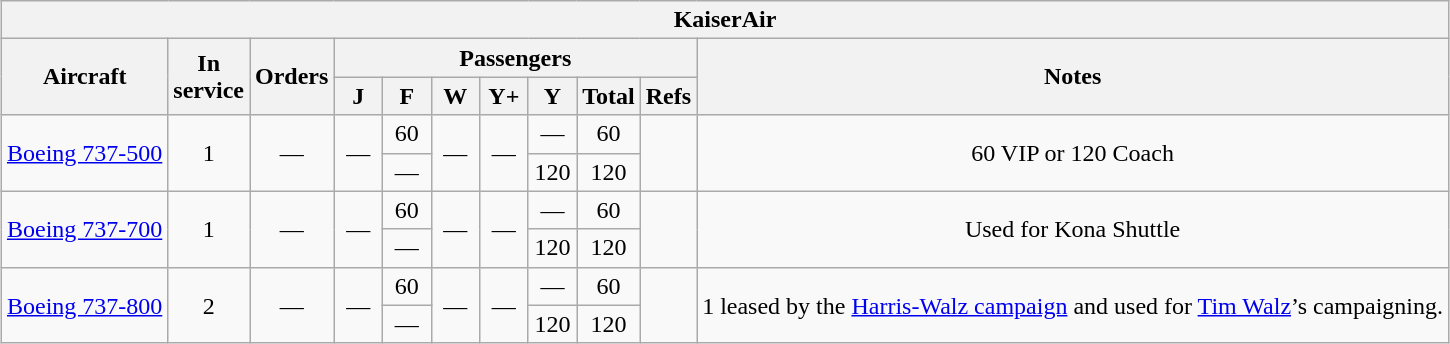<table class="wikitable" style="margin:0.5em auto; text-align:center">
<tr>
<th colspan="11">KaiserAir</th>
</tr>
<tr>
<th rowspan="2">Aircraft</th>
<th rowspan="2">In<br>service</th>
<th rowspan="2">Orders</th>
<th colspan="7" class="unsortable">Passengers</th>
<th rowspan="2">Notes</th>
</tr>
<tr>
<th style="width:25px;"><abbr>J</abbr></th>
<th style="width:25px;"><abbr>F</abbr></th>
<th style="width:25px;"><abbr>W</abbr></th>
<th style="width:25px;"><abbr>Y+</abbr></th>
<th style="width:25px;"><abbr>Y</abbr></th>
<th style="width:25px;">Total</th>
<th style="width:25px;">Refs</th>
</tr>
<tr>
<td rowspan="2"><a href='#'>Boeing 737-500</a></td>
<td rowspan="2">1</td>
<td rowspan="2">—</td>
<td rowspan="2">—</td>
<td>60</td>
<td rowspan="2">—</td>
<td rowspan="2">—</td>
<td>—</td>
<td>60</td>
<td rowspan="2"><br></td>
<td rowspan="2">60 VIP or 120 Coach</td>
</tr>
<tr>
<td>—</td>
<td>120</td>
<td>120</td>
</tr>
<tr>
<td rowspan="2"><a href='#'>Boeing 737-700</a></td>
<td rowspan="2">1</td>
<td rowspan="2">—</td>
<td rowspan="2">—</td>
<td>60</td>
<td rowspan="2">—</td>
<td rowspan="2">—</td>
<td>—</td>
<td>60</td>
<td rowspan="2"></td>
<td rowspan="2">Used for Kona Shuttle</td>
</tr>
<tr>
<td>—</td>
<td>120</td>
<td>120</td>
</tr>
<tr>
<td rowspan="2"><a href='#'>Boeing 737-800</a></td>
<td rowspan="2">2</td>
<td rowspan="2">—</td>
<td rowspan="2">—</td>
<td>60</td>
<td rowspan="2">—</td>
<td rowspan="2">—</td>
<td>—</td>
<td>60</td>
<td rowspan="2"></td>
<td rowspan="2">1 leased by the <a href='#'>Harris-Walz campaign</a> and used for <a href='#'>Tim Walz</a>’s campaigning. </td>
</tr>
<tr>
<td>—</td>
<td>120</td>
<td>120</td>
</tr>
</table>
